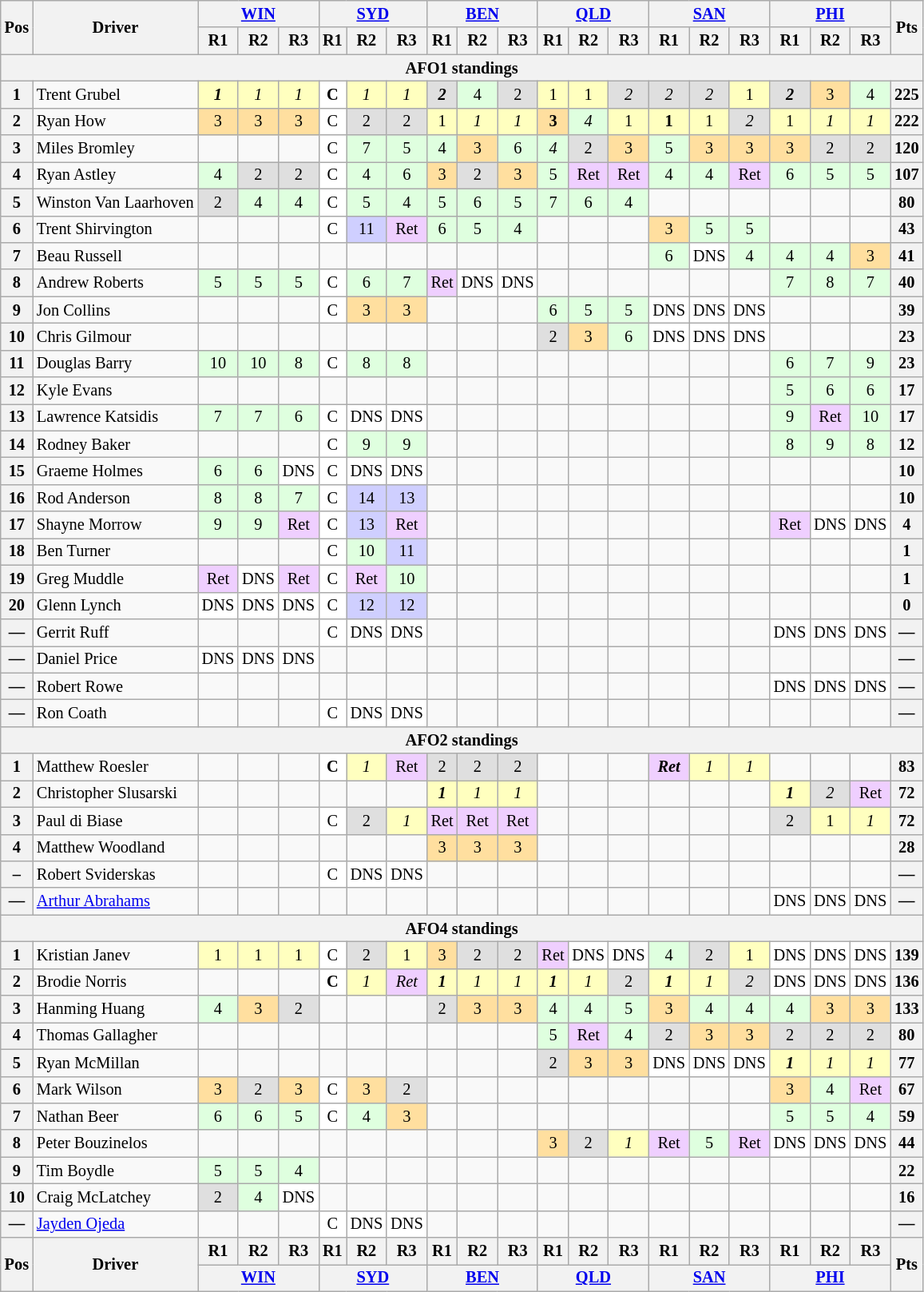<table class="wikitable" style="font-size:85%; text-align:center">
<tr>
<th rowspan="2" valign="middle">Pos</th>
<th rowspan="2" valign="middle">Driver</th>
<th colspan="3"><a href='#'>WIN</a><br></th>
<th colspan="3"><a href='#'>SYD</a><br></th>
<th colspan="3"><a href='#'>BEN</a><br></th>
<th colspan="3"><a href='#'>QLD</a><br></th>
<th colspan="3"><a href='#'>SAN</a><br></th>
<th colspan="3"><a href='#'>PHI</a><br></th>
<th rowspan="2" valign="middle">Pts</th>
</tr>
<tr>
<th>R1</th>
<th>R2</th>
<th>R3</th>
<th>R1</th>
<th>R2</th>
<th>R3</th>
<th>R1</th>
<th>R2</th>
<th>R3</th>
<th>R1</th>
<th>R2</th>
<th>R3</th>
<th>R1</th>
<th>R2</th>
<th>R3</th>
<th>R1</th>
<th>R2</th>
<th>R3</th>
</tr>
<tr>
<th colspan="21">AFO1 standings</th>
</tr>
<tr>
<th>1</th>
<td align="left"> Trent Grubel</td>
<td style="background:#ffffbf;"><strong><em>1</em></strong></td>
<td style="background:#ffffbf;"><em>1</em></td>
<td style="background:#ffffbf;"><em>1</em></td>
<td style="background:#ffffff;"><strong>C</strong></td>
<td style="background:#ffffbf;"><em>1</em></td>
<td style="background:#ffffbf;"><em>1</em></td>
<td style="background:#dfdfdf;"><strong><em>2</em></strong></td>
<td style="background:#dfffdf;">4</td>
<td style="background:#dfdfdf;">2</td>
<td style="background:#ffffbf;">1</td>
<td style="background:#ffffbf;">1</td>
<td style="background:#dfdfdf;"><em>2</em></td>
<td style="background:#dfdfdf;"><em>2</em></td>
<td style="background:#dfdfdf;"><em>2</em></td>
<td style="background:#ffffbf;">1</td>
<td style="background:#dfdfdf;"><strong><em>2</em></strong></td>
<td style="background:#ffdf9f;">3</td>
<td style="background:#dfffdf;">4</td>
<th>225</th>
</tr>
<tr>
<th>2</th>
<td align="left"> Ryan How</td>
<td style="background:#ffdf9f;">3</td>
<td style="background:#ffdf9f;">3</td>
<td style="background:#ffdf9f;">3</td>
<td style="background:#ffffff;">C</td>
<td style="background:#dfdfdf;">2</td>
<td style="background:#dfdfdf;">2</td>
<td style="background:#ffffbf;">1</td>
<td style="background:#ffffbf;"><em>1</em></td>
<td style="background:#ffffbf;"><em>1</em></td>
<td style="background:#ffdf9f;"><strong>3</strong></td>
<td style="background:#dfffdf;"><em>4</em></td>
<td style="background:#ffffbf;">1</td>
<td style="background:#ffffbf;"><strong>1</strong></td>
<td style="background:#ffffbf;">1</td>
<td style="background:#dfdfdf;"><em>2</em></td>
<td style="background:#ffffbf;">1</td>
<td style="background:#ffffbf;"><em>1</em></td>
<td style="background:#ffffbf;"><em>1</em></td>
<th>222</th>
</tr>
<tr>
<th>3</th>
<td align="left"> Miles Bromley</td>
<td></td>
<td></td>
<td></td>
<td style="background:#ffffff;">C</td>
<td style="background:#dfffdf;">7</td>
<td style="background:#dfffdf;">5</td>
<td style="background:#dfffdf;">4</td>
<td style="background:#ffdf9f;">3</td>
<td style="background:#dfffdf;">6</td>
<td style="background:#dfffdf;"><em>4</em></td>
<td style="background:#dfdfdf;">2</td>
<td style="background:#ffdf9f;">3</td>
<td style="background:#dfffdf;">5</td>
<td style="background:#ffdf9f;">3</td>
<td style="background:#ffdf9f;">3</td>
<td style="background:#ffdf9f;">3</td>
<td style="background:#dfdfdf;">2</td>
<td style="background:#dfdfdf;">2</td>
<th>120</th>
</tr>
<tr>
<th>4</th>
<td align="left"> Ryan Astley</td>
<td style="background:#dfffdf;">4</td>
<td style="background:#dfdfdf;">2</td>
<td style="background:#dfdfdf;">2</td>
<td style="background:#ffffff;">C</td>
<td style="background:#dfffdf;">4</td>
<td style="background:#dfffdf;">6</td>
<td style="background:#ffdf9f;">3</td>
<td style="background:#dfdfdf;">2</td>
<td style="background:#ffdf9f;">3</td>
<td style="background:#dfffdf;">5</td>
<td style="background:#efcfff;">Ret</td>
<td style="background:#efcfff;">Ret</td>
<td style="background:#dfffdf;">4</td>
<td style="background:#dfffdf;">4</td>
<td style="background:#efcfff;">Ret</td>
<td style="background:#dfffdf;">6</td>
<td style="background:#dfffdf;">5</td>
<td style="background:#dfffdf;">5</td>
<th>107</th>
</tr>
<tr>
<th>5</th>
<td align="left"> Winston Van Laarhoven</td>
<td style="background:#dfdfdf;">2</td>
<td style="background:#dfffdf;">4</td>
<td style="background:#dfffdf;">4</td>
<td style="background:#ffffff;">C</td>
<td style="background:#dfffdf;">5</td>
<td style="background:#dfffdf;">4</td>
<td style="background:#dfffdf;">5</td>
<td style="background:#dfffdf;">6</td>
<td style="background:#dfffdf;">5</td>
<td style="background:#dfffdf;">7</td>
<td style="background:#dfffdf;">6</td>
<td style="background:#dfffdf;">4</td>
<td></td>
<td></td>
<td></td>
<td></td>
<td></td>
<td></td>
<th>80</th>
</tr>
<tr>
<th>6</th>
<td align="left"> Trent Shirvington</td>
<td></td>
<td></td>
<td></td>
<td style="background:#ffffff;">C</td>
<td style="background:#cfcfff;">11</td>
<td style="background:#efcfff;">Ret</td>
<td style="background:#dfffdf;">6</td>
<td style="background:#dfffdf;">5</td>
<td style="background:#dfffdf;">4</td>
<td></td>
<td></td>
<td></td>
<td style="background:#ffdf9f;">3</td>
<td style="background:#dfffdf;">5</td>
<td style="background:#dfffdf;">5</td>
<td></td>
<td></td>
<td></td>
<th>43</th>
</tr>
<tr>
<th>7</th>
<td align="left"> Beau Russell</td>
<td></td>
<td></td>
<td></td>
<td></td>
<td></td>
<td></td>
<td></td>
<td></td>
<td></td>
<td></td>
<td></td>
<td></td>
<td style="background:#dfffdf;">6</td>
<td style="background:#ffffff;">DNS</td>
<td style="background:#dfffdf;">4</td>
<td style="background:#dfffdf;">4</td>
<td style="background:#dfffdf;">4</td>
<td style="background:#ffdf9f;">3</td>
<th>41</th>
</tr>
<tr>
<th>8</th>
<td align="left"> Andrew Roberts</td>
<td style="background:#dfffdf;">5</td>
<td style="background:#dfffdf;">5</td>
<td style="background:#dfffdf;">5</td>
<td style="background:#ffffff;">C</td>
<td style="background:#dfffdf;">6</td>
<td style="background:#dfffdf;">7</td>
<td style="background:#efcfff;">Ret</td>
<td style="background:#ffffff;">DNS</td>
<td style="background:#ffffff;">DNS</td>
<td></td>
<td></td>
<td></td>
<td></td>
<td></td>
<td></td>
<td style="background:#dfffdf;">7</td>
<td style="background:#dfffdf;">8</td>
<td style="background:#dfffdf;">7</td>
<th>40</th>
</tr>
<tr>
<th>9</th>
<td align="left"> Jon Collins</td>
<td></td>
<td></td>
<td></td>
<td style="background:#ffffff;">C</td>
<td style="background:#ffdf9f;">3</td>
<td style="background:#ffdf9f;">3</td>
<td></td>
<td></td>
<td></td>
<td style="background:#dfffdf;">6</td>
<td style="background:#dfffdf;">5</td>
<td style="background:#dfffdf;">5</td>
<td style="background:#ffffff;">DNS</td>
<td style="background:#ffffff;">DNS</td>
<td style="background:#ffffff;">DNS</td>
<td></td>
<td></td>
<td></td>
<th>39</th>
</tr>
<tr>
<th>10</th>
<td align="left"> Chris Gilmour</td>
<td></td>
<td></td>
<td></td>
<td></td>
<td></td>
<td></td>
<td></td>
<td></td>
<td></td>
<td style="background:#dfdfdf;">2</td>
<td style="background:#ffdf9f;">3</td>
<td style="background:#dfffdf;">6</td>
<td style="background:#ffffff;">DNS</td>
<td style="background:#ffffff;">DNS</td>
<td style="background:#ffffff;">DNS</td>
<td></td>
<td></td>
<td></td>
<th>23</th>
</tr>
<tr>
<th>11</th>
<td align="left"> Douglas Barry</td>
<td style="background:#dfffdf;">10</td>
<td style="background:#dfffdf;">10</td>
<td style="background:#dfffdf;">8</td>
<td style="background:#ffffff;">C</td>
<td style="background:#dfffdf;">8</td>
<td style="background:#dfffdf;">8</td>
<td></td>
<td></td>
<td></td>
<td></td>
<td></td>
<td></td>
<td></td>
<td></td>
<td></td>
<td style="background:#dfffdf;">6</td>
<td style="background:#dfffdf;">7</td>
<td style="background:#dfffdf;">9</td>
<th>23</th>
</tr>
<tr>
<th>12</th>
<td align="left"> Kyle Evans</td>
<td></td>
<td></td>
<td></td>
<td></td>
<td></td>
<td></td>
<td></td>
<td></td>
<td></td>
<td></td>
<td></td>
<td></td>
<td></td>
<td></td>
<td></td>
<td style="background:#dfffdf;">5</td>
<td style="background:#dfffdf;">6</td>
<td style="background:#dfffdf;">6</td>
<th>17</th>
</tr>
<tr>
<th>13</th>
<td align="left"> Lawrence Katsidis</td>
<td style="background:#dfffdf;">7</td>
<td style="background:#dfffdf;">7</td>
<td style="background:#dfffdf;">6</td>
<td style="background:#ffffff;">C</td>
<td style="background:#ffffff;">DNS</td>
<td style="background:#ffffff;">DNS</td>
<td></td>
<td></td>
<td></td>
<td></td>
<td></td>
<td></td>
<td></td>
<td></td>
<td></td>
<td style="background:#dfffdf;">9</td>
<td style="background:#efcfff;">Ret</td>
<td style="background:#dfffdf;">10</td>
<th>17</th>
</tr>
<tr>
<th>14</th>
<td align="left"> Rodney Baker</td>
<td></td>
<td></td>
<td></td>
<td style="background:#ffffff;">C</td>
<td style="background:#dfffdf;">9</td>
<td style="background:#dfffdf;">9</td>
<td></td>
<td></td>
<td></td>
<td></td>
<td></td>
<td></td>
<td></td>
<td></td>
<td></td>
<td style="background:#dfffdf;">8</td>
<td style="background:#dfffdf;">9</td>
<td style="background:#dfffdf;">8</td>
<th>12</th>
</tr>
<tr>
<th>15</th>
<td align="left"> Graeme Holmes</td>
<td style="background:#dfffdf;">6</td>
<td style="background:#dfffdf;">6</td>
<td style="background:#ffffff;">DNS</td>
<td style="background:#ffffff;">C</td>
<td style="background:#ffffff;">DNS</td>
<td style="background:#ffffff;">DNS</td>
<td></td>
<td></td>
<td></td>
<td></td>
<td></td>
<td></td>
<td></td>
<td></td>
<td></td>
<td></td>
<td></td>
<td></td>
<th>10</th>
</tr>
<tr>
<th>16</th>
<td align="left"> Rod Anderson</td>
<td style="background:#dfffdf;">8</td>
<td style="background:#dfffdf;">8</td>
<td style="background:#dfffdf;">7</td>
<td style="background:#ffffff;">C</td>
<td style="background:#cfcfff;">14</td>
<td style="background:#cfcfff;">13</td>
<td></td>
<td></td>
<td></td>
<td></td>
<td></td>
<td></td>
<td></td>
<td></td>
<td></td>
<td></td>
<td></td>
<td></td>
<th>10</th>
</tr>
<tr>
<th>17</th>
<td align="left"> Shayne Morrow</td>
<td style="background:#dfffdf;">9</td>
<td style="background:#dfffdf;">9</td>
<td style="background:#efcfff;">Ret</td>
<td style="background:#ffffff;">C</td>
<td style="background:#cfcfff;">13</td>
<td style="background:#efcfff;">Ret</td>
<td></td>
<td></td>
<td></td>
<td></td>
<td></td>
<td></td>
<td></td>
<td></td>
<td></td>
<td style="background:#efcfff;">Ret</td>
<td style="background:#ffffff;">DNS</td>
<td style="background:#ffffff;">DNS</td>
<th>4</th>
</tr>
<tr>
<th>18</th>
<td align="left"> Ben Turner</td>
<td></td>
<td></td>
<td></td>
<td style="background:#ffffff;">C</td>
<td style="background:#dfffdf;">10</td>
<td style="background:#cfcfff;">11</td>
<td></td>
<td></td>
<td></td>
<td></td>
<td></td>
<td></td>
<td></td>
<td></td>
<td></td>
<td></td>
<td></td>
<td></td>
<th>1</th>
</tr>
<tr>
<th>19</th>
<td align="left"> Greg Muddle</td>
<td style="background:#efcfff;">Ret</td>
<td style="background:#ffffff;">DNS</td>
<td style="background:#efcfff;">Ret</td>
<td style="background:#ffffff;">C</td>
<td style="background:#efcfff;">Ret</td>
<td style="background:#dfffdf;">10</td>
<td></td>
<td></td>
<td></td>
<td></td>
<td></td>
<td></td>
<td></td>
<td></td>
<td></td>
<td></td>
<td></td>
<td></td>
<th>1</th>
</tr>
<tr>
<th>20</th>
<td align="left"> Glenn Lynch</td>
<td style="background:#ffffff;">DNS</td>
<td style="background:#ffffff;">DNS</td>
<td style="background:#ffffff;">DNS</td>
<td style="background:#ffffff;">C</td>
<td style="background:#cfcfff;">12</td>
<td style="background:#cfcfff;">12</td>
<td></td>
<td></td>
<td></td>
<td></td>
<td></td>
<td></td>
<td></td>
<td></td>
<td></td>
<td></td>
<td></td>
<td></td>
<th>0</th>
</tr>
<tr>
<th>—</th>
<td align="left"> Gerrit Ruff</td>
<td></td>
<td></td>
<td></td>
<td style="background:#ffffff;">C</td>
<td style="background:#ffffff;">DNS</td>
<td style="background:#ffffff;">DNS</td>
<td></td>
<td></td>
<td></td>
<td></td>
<td></td>
<td></td>
<td></td>
<td></td>
<td></td>
<td style="background:#ffffff;">DNS</td>
<td style="background:#ffffff;">DNS</td>
<td style="background:#ffffff;">DNS</td>
<th>—</th>
</tr>
<tr>
<th>—</th>
<td align="left"> Daniel Price</td>
<td style="background:#ffffff;">DNS</td>
<td style="background:#ffffff;">DNS</td>
<td style="background:#ffffff;">DNS</td>
<td></td>
<td></td>
<td></td>
<td></td>
<td></td>
<td></td>
<td></td>
<td></td>
<td></td>
<td></td>
<td></td>
<td></td>
<td></td>
<td></td>
<td></td>
<th>—</th>
</tr>
<tr>
<th>—</th>
<td align="left"> Robert Rowe</td>
<td></td>
<td></td>
<td></td>
<td></td>
<td></td>
<td></td>
<td></td>
<td></td>
<td></td>
<td></td>
<td></td>
<td></td>
<td></td>
<td></td>
<td></td>
<td style="background:#ffffff;">DNS</td>
<td style="background:#ffffff;">DNS</td>
<td style="background:#ffffff;">DNS</td>
<th>—</th>
</tr>
<tr>
<th>—</th>
<td align="left"> Ron Coath</td>
<td></td>
<td></td>
<td></td>
<td style="background:#ffffff;">C</td>
<td style="background:#ffffff;">DNS</td>
<td style="background:#ffffff;">DNS</td>
<td></td>
<td></td>
<td></td>
<td></td>
<td></td>
<td></td>
<td></td>
<td></td>
<td></td>
<td></td>
<td></td>
<td></td>
<th>—</th>
</tr>
<tr>
<th colspan="21">AFO2 standings</th>
</tr>
<tr>
<th>1</th>
<td align="left"> Matthew Roesler</td>
<td></td>
<td></td>
<td></td>
<td style="background:#ffffff;"><strong>C</strong></td>
<td style="background:#ffffbf;"><em>1</em></td>
<td style="background:#efcfff;">Ret</td>
<td style="background:#dfdfdf;">2</td>
<td style="background:#dfdfdf;">2</td>
<td style="background:#dfdfdf;">2</td>
<td></td>
<td></td>
<td></td>
<td style="background:#efcfff;"><strong><em>Ret</em></strong></td>
<td style="background:#ffffbf;"><em>1</em></td>
<td style="background:#ffffbf;"><em>1</em></td>
<td></td>
<td></td>
<td></td>
<th>83</th>
</tr>
<tr>
<th>2</th>
<td align="left"> Christopher Slusarski</td>
<td></td>
<td></td>
<td></td>
<td></td>
<td></td>
<td></td>
<td style="background:#ffffbf;"><strong><em>1</em></strong></td>
<td style="background:#ffffbf;"><em>1</em></td>
<td style="background:#ffffbf;"><em>1</em></td>
<td></td>
<td></td>
<td></td>
<td></td>
<td></td>
<td></td>
<td style="background:#ffffbf;"><strong><em>1</em></strong></td>
<td style="background:#dfdfdf;"><em>2</em></td>
<td style="background:#efcfff;">Ret</td>
<th>72</th>
</tr>
<tr>
<th>3</th>
<td align="left"> Paul di Biase</td>
<td></td>
<td></td>
<td></td>
<td style="background:#ffffff;">C</td>
<td style="background:#dfdfdf;">2</td>
<td style="background:#ffffbf;"><em>1</em></td>
<td style="background:#efcfff;">Ret</td>
<td style="background:#efcfff;">Ret</td>
<td style="background:#efcfff;">Ret</td>
<td></td>
<td></td>
<td></td>
<td></td>
<td></td>
<td></td>
<td style="background:#dfdfdf;">2</td>
<td style="background:#ffffbf;">1</td>
<td style="background:#ffffbf;"><em>1</em></td>
<th>72</th>
</tr>
<tr>
<th>4</th>
<td align="left"> Matthew Woodland</td>
<td></td>
<td></td>
<td></td>
<td></td>
<td></td>
<td></td>
<td style="background:#ffdf9f;">3</td>
<td style="background:#ffdf9f;">3</td>
<td style="background:#ffdf9f;">3</td>
<td></td>
<td></td>
<td></td>
<td></td>
<td></td>
<td></td>
<td></td>
<td></td>
<td></td>
<th>28</th>
</tr>
<tr>
<th>–</th>
<td align="left"> Robert Sviderskas</td>
<td></td>
<td></td>
<td></td>
<td style="background:#ffffff;">C</td>
<td style="background:#ffffff;">DNS</td>
<td style="background:#ffffff;">DNS</td>
<td></td>
<td></td>
<td></td>
<td></td>
<td></td>
<td></td>
<td></td>
<td></td>
<td></td>
<td></td>
<td></td>
<td></td>
<th>—</th>
</tr>
<tr>
<th>—</th>
<td align="left"> <a href='#'>Arthur Abrahams</a></td>
<td></td>
<td></td>
<td></td>
<td></td>
<td></td>
<td></td>
<td></td>
<td></td>
<td></td>
<td></td>
<td></td>
<td></td>
<td></td>
<td></td>
<td></td>
<td style="background:#ffffff;">DNS</td>
<td style="background:#ffffff;">DNS</td>
<td style="background:#ffffff;">DNS</td>
<th>—</th>
</tr>
<tr>
<th colspan="21">AFO4 standings</th>
</tr>
<tr>
<th>1</th>
<td align="left"> Kristian Janev</td>
<td style="background:#ffffbf;">1</td>
<td style="background:#ffffbf;">1</td>
<td style="background:#ffffbf;">1</td>
<td style="background:#ffffff;">C</td>
<td style="background:#dfdfdf;">2</td>
<td style="background:#ffffbf;">1</td>
<td style="background:#ffdf9f;">3</td>
<td style="background:#dfdfdf;">2</td>
<td style="background:#dfdfdf;">2</td>
<td style="background:#efcfff;">Ret</td>
<td style="background:#ffffff;">DNS</td>
<td style="background:#ffffff;">DNS</td>
<td style="background:#dfffdf;">4</td>
<td style="background:#dfdfdf;">2</td>
<td style="background:#ffffbf;">1</td>
<td style="background:#ffffff;">DNS</td>
<td style="background:#ffffff;">DNS</td>
<td style="background:#ffffff;">DNS</td>
<th>139</th>
</tr>
<tr>
<th>2</th>
<td align="left"> Brodie Norris</td>
<td></td>
<td></td>
<td></td>
<td style="background:#ffffff;"><strong>C</strong></td>
<td style="background:#ffffbf;"><em>1</em></td>
<td style="background:#efcfff;"><em>Ret</em></td>
<td style="background:#ffffbf;"><strong><em>1</em></strong></td>
<td style="background:#ffffbf;"><em>1</em></td>
<td style="background:#ffffbf;"><em>1</em></td>
<td style="background:#ffffbf;"><strong><em>1</em></strong></td>
<td style="background:#ffffbf;"><em>1</em></td>
<td style="background:#dfdfdf;">2</td>
<td style="background:#ffffbf;"><strong><em>1</em></strong></td>
<td style="background:#ffffbf;"><em>1</em></td>
<td style="background:#dfdfdf;"><em>2</em></td>
<td style="background:#ffffff;">DNS</td>
<td style="background:#ffffff;">DNS</td>
<td style="background:#ffffff;">DNS</td>
<th>136</th>
</tr>
<tr>
<th>3</th>
<td align="left"> Hanming Huang</td>
<td style="background:#dfffdf;">4</td>
<td style="background:#ffdf9f;">3</td>
<td style="background:#dfdfdf;">2</td>
<td></td>
<td></td>
<td></td>
<td style="background:#dfdfdf;">2</td>
<td style="background:#ffdf9f;">3</td>
<td style="background:#ffdf9f;">3</td>
<td style="background:#dfffdf;">4</td>
<td style="background:#dfffdf;">4</td>
<td style="background:#dfffdf;">5</td>
<td style="background:#ffdf9f;">3</td>
<td style="background:#dfffdf;">4</td>
<td style="background:#dfffdf;">4</td>
<td style="background:#dfffdf;">4</td>
<td style="background:#ffdf9f;">3</td>
<td style="background:#ffdf9f;">3</td>
<th>133</th>
</tr>
<tr>
<th>4</th>
<td align="left"> Thomas Gallagher</td>
<td></td>
<td></td>
<td></td>
<td></td>
<td></td>
<td></td>
<td></td>
<td></td>
<td></td>
<td style="background:#dfffdf;">5</td>
<td style="background:#efcfff;">Ret</td>
<td style="background:#dfffdf;">4</td>
<td style="background:#dfdfdf;">2</td>
<td style="background:#ffdf9f;">3</td>
<td style="background:#ffdf9f;">3</td>
<td style="background:#dfdfdf;">2</td>
<td style="background:#dfdfdf;">2</td>
<td style="background:#dfdfdf;">2</td>
<th>80</th>
</tr>
<tr>
<th>5</th>
<td align="left"> Ryan McMillan</td>
<td></td>
<td></td>
<td></td>
<td></td>
<td></td>
<td></td>
<td></td>
<td></td>
<td></td>
<td style="background:#dfdfdf;">2</td>
<td style="background:#ffdf9f;">3</td>
<td style="background:#ffdf9f;">3</td>
<td style="background:#ffffff;">DNS</td>
<td style="background:#ffffff;">DNS</td>
<td style="background:#ffffff;">DNS</td>
<td style="background:#ffffbf;"><strong><em>1</em></strong></td>
<td style="background:#ffffbf;"><em>1</em></td>
<td style="background:#ffffbf;"><em>1</em></td>
<th>77</th>
</tr>
<tr>
<th>6</th>
<td align="left"> Mark Wilson</td>
<td style="background:#ffdf9f;">3</td>
<td style="background:#dfdfdf;">2</td>
<td style="background:#ffdf9f;">3</td>
<td style="background:#ffffff;">C</td>
<td style="background:#ffdf9f;">3</td>
<td style="background:#dfdfdf;">2</td>
<td></td>
<td></td>
<td></td>
<td></td>
<td></td>
<td></td>
<td></td>
<td></td>
<td></td>
<td style="background:#ffdf9f;">3</td>
<td style="background:#dfffdf;">4</td>
<td style="background:#efcfff;">Ret</td>
<th>67</th>
</tr>
<tr>
<th>7</th>
<td align="left"> Nathan Beer</td>
<td style="background:#dfffdf;">6</td>
<td style="background:#dfffdf;">6</td>
<td style="background:#dfffdf;">5</td>
<td style="background:#ffffff;">C</td>
<td style="background:#dfffdf;">4</td>
<td style="background:#ffdf9f;">3</td>
<td></td>
<td></td>
<td></td>
<td></td>
<td></td>
<td></td>
<td></td>
<td></td>
<td></td>
<td style="background:#dfffdf;">5</td>
<td style="background:#dfffdf;">5</td>
<td style="background:#dfffdf;">4</td>
<th>59</th>
</tr>
<tr>
<th>8</th>
<td align="left"> Peter Bouzinelos</td>
<td></td>
<td></td>
<td></td>
<td></td>
<td></td>
<td></td>
<td></td>
<td></td>
<td></td>
<td style="background:#ffdf9f;">3</td>
<td style="background:#dfdfdf;">2</td>
<td style="background:#ffffbf;"><em>1</em></td>
<td style="background:#efcfff;">Ret</td>
<td style="background:#dfffdf;">5</td>
<td style="background:#efcfff;">Ret</td>
<td style="background:#ffffff;">DNS</td>
<td style="background:#ffffff;">DNS</td>
<td style="background:#ffffff;">DNS</td>
<th>44</th>
</tr>
<tr>
<th>9</th>
<td align="left"> Tim Boydle</td>
<td style="background:#dfffdf;">5</td>
<td style="background:#dfffdf;">5</td>
<td style="background:#dfffdf;">4</td>
<td></td>
<td></td>
<td></td>
<td></td>
<td></td>
<td></td>
<td></td>
<td></td>
<td></td>
<td></td>
<td></td>
<td></td>
<td></td>
<td></td>
<td></td>
<th>22</th>
</tr>
<tr>
<th>10</th>
<td align="left"> Craig McLatchey</td>
<td style="background:#dfdfdf;">2</td>
<td style="background:#dfffdf;">4</td>
<td style="background:#ffffff;">DNS</td>
<td></td>
<td></td>
<td></td>
<td></td>
<td></td>
<td></td>
<td></td>
<td></td>
<td></td>
<td></td>
<td></td>
<td></td>
<td></td>
<td></td>
<td></td>
<th>16</th>
</tr>
<tr>
<th>—</th>
<td align="left"> <a href='#'>Jayden Ojeda</a></td>
<td></td>
<td></td>
<td></td>
<td style="background:#ffffff;">C</td>
<td style="background:#ffffff;">DNS</td>
<td style="background:#ffffff;">DNS</td>
<td></td>
<td></td>
<td></td>
<td></td>
<td></td>
<td></td>
<td></td>
<td></td>
<td></td>
<td></td>
<td></td>
<td></td>
<th>—</th>
</tr>
<tr>
<th rowspan="2">Pos</th>
<th rowspan="2">Driver</th>
<th>R1</th>
<th>R2</th>
<th>R3</th>
<th>R1</th>
<th>R2</th>
<th>R3</th>
<th>R1</th>
<th>R2</th>
<th>R3</th>
<th>R1</th>
<th>R2</th>
<th>R3</th>
<th>R1</th>
<th>R2</th>
<th>R3</th>
<th>R1</th>
<th>R2</th>
<th>R3</th>
<th rowspan="2">Pts</th>
</tr>
<tr valign="top">
<th colspan="3"><a href='#'>WIN</a><br></th>
<th colspan="3"><a href='#'>SYD</a><br></th>
<th colspan="3"><a href='#'>BEN</a><br></th>
<th colspan="3"><a href='#'>QLD</a><br></th>
<th colspan="3"><a href='#'>SAN</a><br></th>
<th colspan="3"><a href='#'>PHI</a><br></th>
</tr>
</table>
